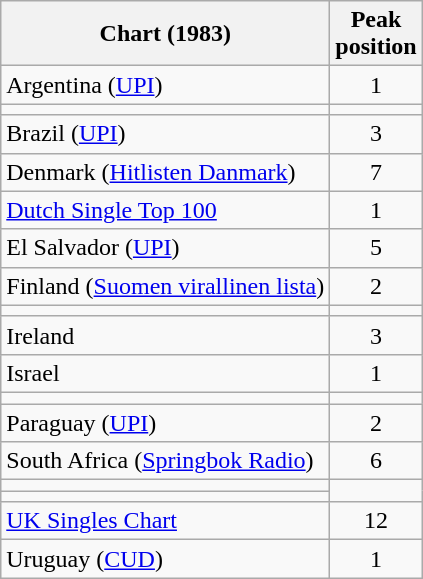<table class="wikitable sortable">
<tr>
<th align="left">Chart (1983)</th>
<th align="center">Peak<br>position</th>
</tr>
<tr>
<td align="left">Argentina (<a href='#'>UPI</a>)</td>
<td align="center">1</td>
</tr>
<tr>
<td></td>
</tr>
<tr>
<td align="left">Brazil (<a href='#'>UPI</a>)</td>
<td align="center">3</td>
</tr>
<tr>
<td align="left">Denmark (<a href='#'>Hitlisten Danmark</a>)</td>
<td align="center">7</td>
</tr>
<tr>
<td align="left"><a href='#'>Dutch Single Top 100</a></td>
<td align="center">1</td>
</tr>
<tr>
<td align="left">El Salvador (<a href='#'>UPI</a>)</td>
<td align="center">5</td>
</tr>
<tr>
<td align="left">Finland (<a href='#'>Suomen virallinen lista</a>)</td>
<td align="center">2</td>
</tr>
<tr>
<td></td>
</tr>
<tr>
<td align="left">Ireland</td>
<td align="center">3</td>
</tr>
<tr>
<td align="left">Israel</td>
<td align="center">1</td>
</tr>
<tr>
<td></td>
</tr>
<tr>
<td align="left">Paraguay (<a href='#'>UPI</a>)</td>
<td align="center">2</td>
</tr>
<tr>
<td align="left">South Africa (<a href='#'>Springbok Radio</a>)</td>
<td align="center">6</td>
</tr>
<tr>
<td></td>
</tr>
<tr>
<td></td>
</tr>
<tr>
<td align="left"><a href='#'>UK Singles Chart</a></td>
<td align="center">12</td>
</tr>
<tr>
<td align="left">Uruguay (<a href='#'>CUD</a>)</td>
<td align="center">1</td>
</tr>
</table>
